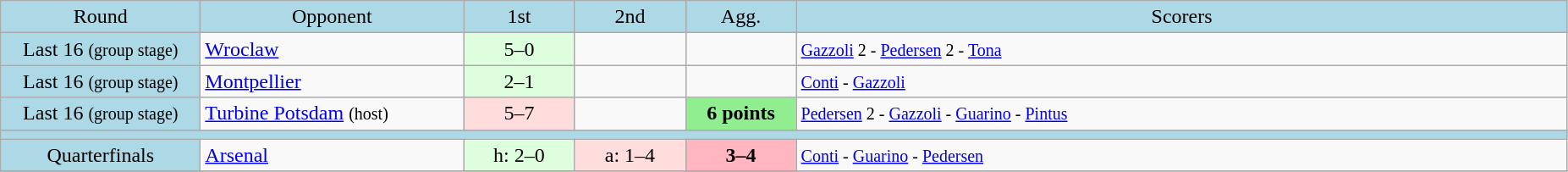<table class="wikitable" style="text-align:center">
<tr bgcolor=lightblue>
<td width=150px>Round</td>
<td width=200px>Opponent</td>
<td width=80px>1st</td>
<td width=80px>2nd</td>
<td width=80px>Agg.</td>
<td width=600px>Scorers</td>
</tr>
<tr>
<td bgcolor=lightblue>Last 16 <small>(group stage)</small></td>
<td align=left> <a href='#'>Wroclaw</a></td>
<td bgcolor="#ddffdd">5–0</td>
<td></td>
<td></td>
<td align=left><small><a href='#'>Gazzoli</a> 2 - <a href='#'>Pedersen</a> 2 - <a href='#'>Tona</a></small></td>
</tr>
<tr>
<td bgcolor=lightblue>Last 16 <small>(group stage)</small></td>
<td align=left> <a href='#'>Montpellier</a></td>
<td bgcolor="#ddffdd">2–1</td>
<td></td>
<td></td>
<td align=left><small><a href='#'>Conti</a> - <a href='#'>Gazzoli</a></small></td>
</tr>
<tr>
<td bgcolor=lightblue>Last 16 <small>(group stage)</small></td>
<td align=left> <a href='#'>Turbine Potsdam</a> <small>(host)</small></td>
<td bgcolor="#ffdddd">5–7</td>
<td></td>
<td bgcolor=lightgreen><strong>6 points</strong></td>
<td align=left><small><a href='#'>Pedersen</a> 2 - <a href='#'>Gazzoli</a> - <a href='#'>Guarino</a> - <a href='#'>Pintus</a></small></td>
</tr>
<tr bgcolor=lightblue>
<td colspan=6></td>
</tr>
<tr>
<td bgcolor=lightblue>Quarterfinals</td>
<td align=left> <a href='#'>Arsenal</a></td>
<td bgcolor="#ddffdd">h: 2–0</td>
<td bgcolor="#ffdddd">a: 1–4</td>
<td bgcolor=lightpink><strong>3–4</strong></td>
<td align=left><small><a href='#'>Conti</a> - <a href='#'>Guarino</a> - <a href='#'>Pedersen</a></small></td>
</tr>
<tr>
</tr>
</table>
